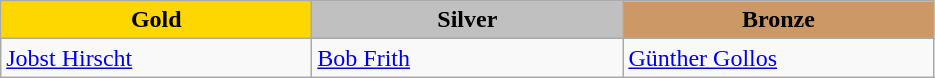<table class="wikitable" style="text-align:left">
<tr align="center">
<td width=200 bgcolor=gold><strong>Gold</strong></td>
<td width=200 bgcolor=silver><strong>Silver</strong></td>
<td width=200 bgcolor=CC9966><strong>Bronze</strong></td>
</tr>
<tr>
<td><a href='#'>Jobst Hirscht</a><br><em></em></td>
<td><a href='#'>Bob Frith</a><br><em></em></td>
<td><a href='#'>Günther Gollos</a><br><em></em></td>
</tr>
</table>
